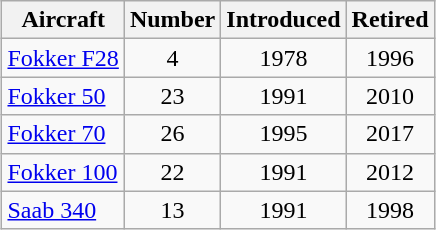<table class="wikitable" style="margin:auto;">
<tr>
<th>Aircraft</th>
<th>Number</th>
<th>Introduced</th>
<th>Retired</th>
</tr>
<tr>
<td><a href='#'>Fokker F28</a></td>
<td style="text-align:center;">4</td>
<td style="text-align:center;">1978</td>
<td style="text-align:center;">1996</td>
</tr>
<tr>
<td><a href='#'>Fokker 50</a></td>
<td style="text-align:center;">23</td>
<td style="text-align:center;">1991</td>
<td style="text-align:center;">2010</td>
</tr>
<tr>
<td><a href='#'>Fokker 70</a></td>
<td style="text-align:center;">26</td>
<td style="text-align:center;">1995</td>
<td style="text-align:center;">2017</td>
</tr>
<tr>
<td><a href='#'>Fokker 100</a></td>
<td style="text-align:center;">22</td>
<td style="text-align:center;">1991</td>
<td style="text-align:center;">2012</td>
</tr>
<tr>
<td><a href='#'>Saab 340</a></td>
<td style="text-align:center;">13</td>
<td style="text-align:center;">1991</td>
<td style="text-align:center;">1998</td>
</tr>
</table>
